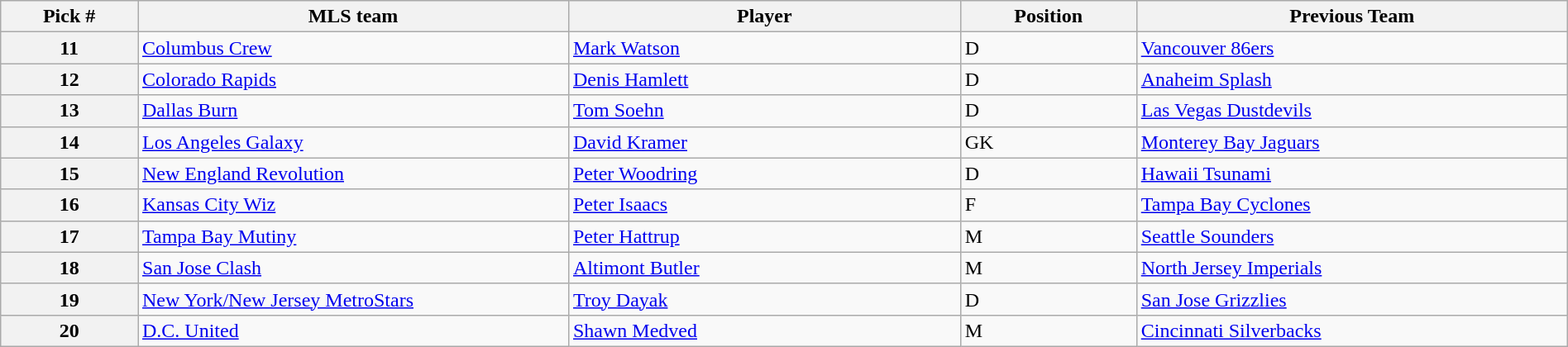<table class="wikitable sortable" style="width:100%">
<tr>
<th width=7%>Pick #</th>
<th width=22%>MLS team</th>
<th width=20%>Player</th>
<th width=9%>Position</th>
<th width=22%>Previous Team</th>
</tr>
<tr>
<th>11</th>
<td><a href='#'>Columbus Crew</a></td>
<td><a href='#'>Mark Watson</a></td>
<td>D</td>
<td><a href='#'>Vancouver 86ers</a></td>
</tr>
<tr>
<th>12</th>
<td><a href='#'>Colorado Rapids</a></td>
<td><a href='#'>Denis Hamlett</a></td>
<td>D</td>
<td><a href='#'>Anaheim Splash</a></td>
</tr>
<tr>
<th>13</th>
<td><a href='#'>Dallas Burn</a></td>
<td><a href='#'>Tom Soehn</a></td>
<td>D</td>
<td><a href='#'>Las Vegas Dustdevils</a></td>
</tr>
<tr>
<th>14</th>
<td><a href='#'>Los Angeles Galaxy</a></td>
<td><a href='#'>David Kramer</a></td>
<td>GK</td>
<td><a href='#'>Monterey Bay Jaguars</a></td>
</tr>
<tr>
<th>15</th>
<td><a href='#'>New England Revolution</a></td>
<td><a href='#'>Peter Woodring</a></td>
<td>D</td>
<td><a href='#'>Hawaii Tsunami</a></td>
</tr>
<tr>
<th>16</th>
<td><a href='#'>Kansas City Wiz</a></td>
<td><a href='#'>Peter Isaacs</a></td>
<td>F</td>
<td><a href='#'>Tampa Bay Cyclones</a></td>
</tr>
<tr>
<th>17</th>
<td><a href='#'>Tampa Bay Mutiny</a></td>
<td><a href='#'>Peter Hattrup</a></td>
<td>M</td>
<td><a href='#'>Seattle Sounders</a></td>
</tr>
<tr>
<th>18</th>
<td><a href='#'>San Jose Clash</a></td>
<td><a href='#'>Altimont Butler</a></td>
<td>M</td>
<td><a href='#'>North Jersey Imperials</a></td>
</tr>
<tr>
<th>19</th>
<td><a href='#'>New York/New Jersey MetroStars</a></td>
<td><a href='#'>Troy Dayak</a></td>
<td>D</td>
<td><a href='#'>San Jose Grizzlies</a></td>
</tr>
<tr>
<th>20</th>
<td><a href='#'>D.C. United</a></td>
<td><a href='#'>Shawn Medved</a></td>
<td>M</td>
<td><a href='#'>Cincinnati Silverbacks</a></td>
</tr>
</table>
